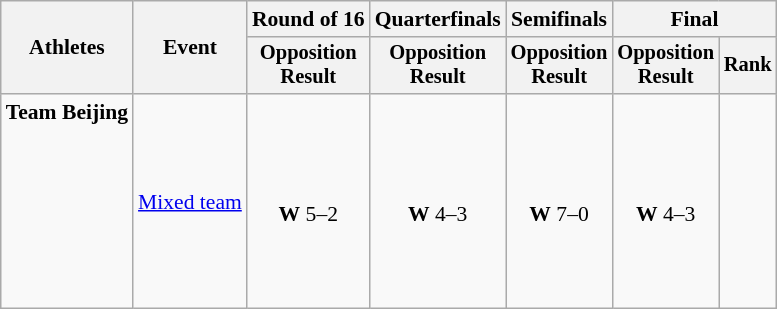<table class="wikitable" style="font-size:90%">
<tr>
<th rowspan=2>Athletes</th>
<th rowspan=2>Event</th>
<th>Round of 16</th>
<th>Quarterfinals</th>
<th>Semifinals</th>
<th colspan=2>Final</th>
</tr>
<tr style="font-size:95%">
<th>Opposition<br>Result</th>
<th>Opposition<br>Result</th>
<th>Opposition<br>Result</th>
<th>Opposition<br>Result</th>
<th>Rank</th>
</tr>
<tr align=center>
<td align=left><strong>Team Beijing</strong><br><br><br><br><br><br><strong></strong><br><br></td>
<td align=left><a href='#'>Mixed team</a></td>
<td><br><strong>W</strong> 5–2</td>
<td><br><strong>W</strong> 4–3</td>
<td><br><strong>W</strong> 7–0</td>
<td><br><strong>W</strong> 4–3</td>
<td></td>
</tr>
</table>
